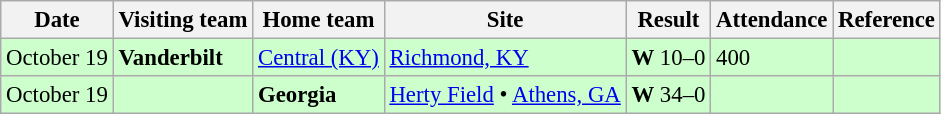<table class="wikitable" style="font-size:95%;">
<tr>
<th>Date</th>
<th>Visiting team</th>
<th>Home team</th>
<th>Site</th>
<th>Result</th>
<th>Attendance</th>
<th class="unsortable">Reference</th>
</tr>
<tr bgcolor=ccffcc>
<td>October 19</td>
<td><strong>Vanderbilt</strong></td>
<td><a href='#'>Central (KY)</a></td>
<td><a href='#'>Richmond, KY</a></td>
<td><strong>W</strong> 10–0</td>
<td>400</td>
<td></td>
</tr>
<tr bgcolor=ccffcc>
<td>October 19</td>
<td></td>
<td><strong>Georgia</strong></td>
<td><a href='#'>Herty Field</a> • <a href='#'>Athens, GA</a></td>
<td><strong>W</strong> 34–0</td>
<td></td>
<td></td>
</tr>
</table>
